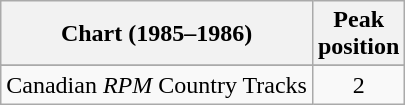<table class="wikitable sortable">
<tr>
<th align="left">Chart (1985–1986)</th>
<th align="center">Peak<br>position</th>
</tr>
<tr>
</tr>
<tr>
<td align="left">Canadian <em>RPM</em> Country Tracks</td>
<td align="center">2</td>
</tr>
</table>
